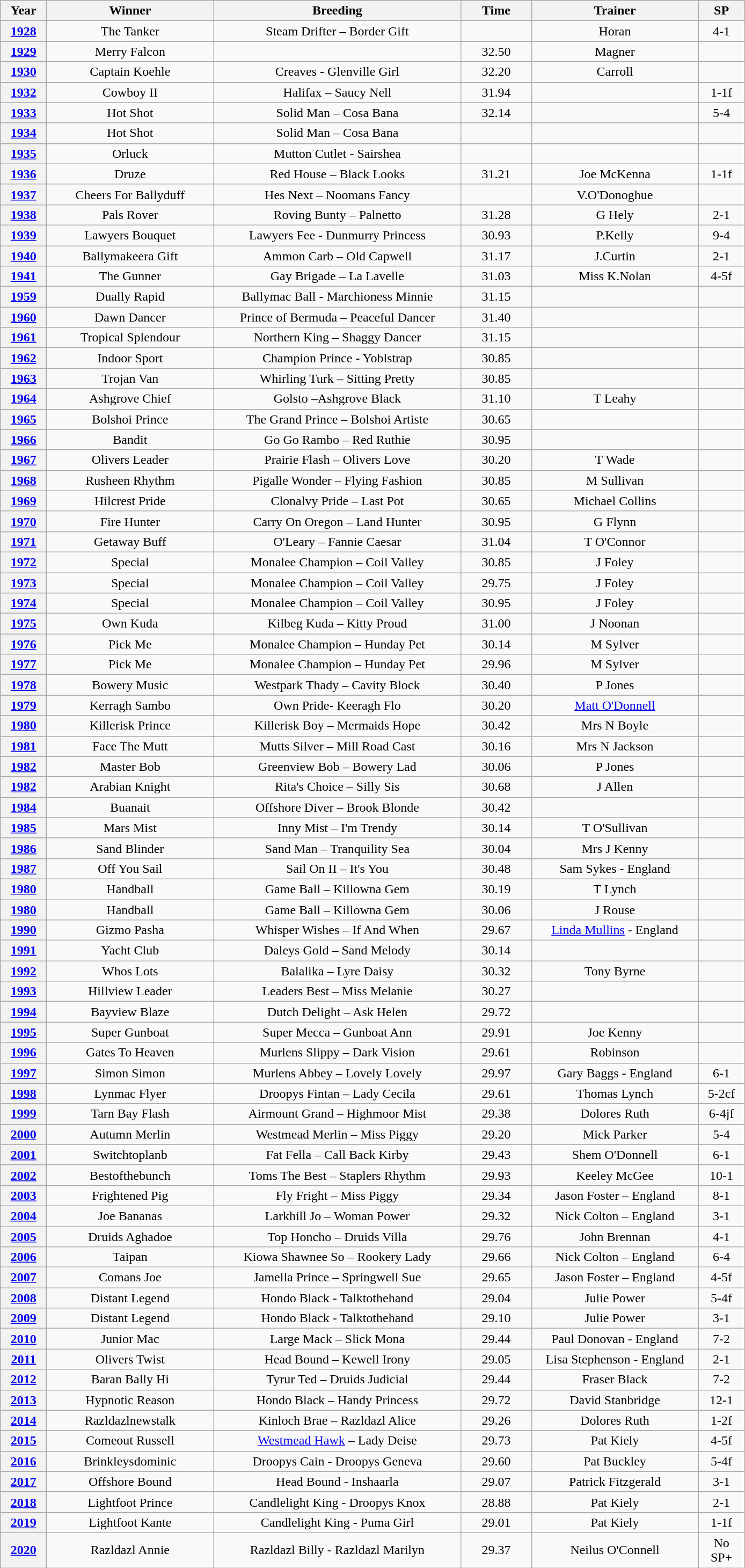<table class="wikitable" style="text-align:center">
<tr>
<th width=50>Year</th>
<th width=200>Winner</th>
<th width=300>Breeding</th>
<th width=80>Time</th>
<th width=200>Trainer</th>
<th width=50>SP</th>
</tr>
<tr>
<th><a href='#'>1928</a></th>
<td>The Tanker</td>
<td>Steam Drifter – Border Gift</td>
<td></td>
<td>Horan</td>
<td>4-1</td>
</tr>
<tr>
<th><a href='#'>1929</a></th>
<td>Merry Falcon</td>
<td></td>
<td>32.50</td>
<td>Magner</td>
<td></td>
</tr>
<tr>
<th><a href='#'>1930</a></th>
<td>Captain Koehle</td>
<td>Creaves - Glenville Girl</td>
<td>32.20</td>
<td>Carroll</td>
<td></td>
</tr>
<tr>
<th><a href='#'>1932</a></th>
<td>Cowboy II</td>
<td>Halifax – Saucy Nell</td>
<td>31.94</td>
<td></td>
<td>1-1f</td>
</tr>
<tr>
<th><a href='#'>1933</a></th>
<td>Hot Shot</td>
<td>Solid Man – Cosa Bana</td>
<td>32.14</td>
<td></td>
<td>5-4</td>
</tr>
<tr>
<th><a href='#'>1934</a></th>
<td>Hot Shot</td>
<td>Solid Man – Cosa Bana</td>
<td></td>
<td></td>
<td></td>
</tr>
<tr>
<th><a href='#'>1935</a></th>
<td>Orluck</td>
<td>Mutton Cutlet - Sairshea</td>
<td></td>
<td></td>
<td></td>
</tr>
<tr>
<th><a href='#'>1936</a></th>
<td>Druze</td>
<td>Red House – Black Looks</td>
<td>31.21</td>
<td>Joe McKenna</td>
<td>1-1f</td>
</tr>
<tr>
<th><a href='#'>1937</a></th>
<td>Cheers For Ballyduff</td>
<td>Hes Next – Noomans Fancy</td>
<td></td>
<td>V.O'Donoghue</td>
<td></td>
</tr>
<tr>
<th><a href='#'>1938</a></th>
<td>Pals Rover</td>
<td>Roving Bunty – Palnetto</td>
<td>31.28</td>
<td>G Hely</td>
<td>2-1</td>
</tr>
<tr>
<th><a href='#'>1939</a></th>
<td>Lawyers Bouquet</td>
<td>Lawyers Fee - Dunmurry Princess</td>
<td>30.93</td>
<td>P.Kelly</td>
<td>9-4</td>
</tr>
<tr>
<th><a href='#'>1940</a></th>
<td>Ballymakeera Gift</td>
<td>Ammon Carb – Old Capwell</td>
<td>31.17</td>
<td>J.Curtin</td>
<td>2-1</td>
</tr>
<tr>
<th><a href='#'>1941</a></th>
<td>The Gunner</td>
<td>Gay Brigade – La Lavelle</td>
<td>31.03</td>
<td>Miss K.Nolan</td>
<td>4-5f</td>
</tr>
<tr>
<th><a href='#'>1959</a></th>
<td>Dually Rapid</td>
<td>Ballymac Ball - Marchioness Minnie</td>
<td>31.15</td>
<td></td>
<td></td>
</tr>
<tr>
<th><a href='#'>1960</a></th>
<td>Dawn Dancer</td>
<td>Prince of Bermuda – Peaceful Dancer</td>
<td>31.40</td>
<td></td>
<td></td>
</tr>
<tr>
<th><a href='#'>1961</a></th>
<td>Tropical Splendour</td>
<td>Northern King – Shaggy Dancer</td>
<td>31.15</td>
<td></td>
<td></td>
</tr>
<tr>
<th><a href='#'>1962</a></th>
<td>Indoor Sport</td>
<td>Champion Prince - Yoblstrap</td>
<td>30.85</td>
<td></td>
<td></td>
</tr>
<tr>
<th><a href='#'>1963</a></th>
<td>Trojan Van</td>
<td>Whirling Turk – Sitting Pretty</td>
<td>30.85</td>
<td></td>
<td></td>
</tr>
<tr>
<th><a href='#'>1964</a></th>
<td>Ashgrove Chief</td>
<td>Golsto –Ashgrove Black</td>
<td>31.10</td>
<td>T Leahy</td>
<td></td>
</tr>
<tr>
<th><a href='#'>1965</a></th>
<td>Bolshoi Prince</td>
<td>The Grand Prince – Bolshoi Artiste</td>
<td>30.65</td>
<td></td>
<td></td>
</tr>
<tr>
<th><a href='#'>1966</a></th>
<td>Bandit</td>
<td>Go Go Rambo – Red Ruthie</td>
<td>30.95</td>
<td></td>
<td></td>
</tr>
<tr>
<th><a href='#'>1967</a></th>
<td>Olivers Leader</td>
<td>Prairie Flash – Olivers Love</td>
<td>30.20</td>
<td>T Wade</td>
<td></td>
</tr>
<tr>
<th><a href='#'>1968</a></th>
<td>Rusheen Rhythm</td>
<td>Pigalle Wonder – Flying Fashion</td>
<td>30.85</td>
<td>M Sullivan</td>
<td></td>
</tr>
<tr>
<th><a href='#'>1969</a></th>
<td>Hilcrest Pride</td>
<td>Clonalvy Pride – Last Pot</td>
<td>30.65</td>
<td>Michael Collins</td>
<td></td>
</tr>
<tr>
<th><a href='#'>1970</a></th>
<td>Fire Hunter</td>
<td>Carry On Oregon – Land Hunter</td>
<td>30.95</td>
<td>G Flynn</td>
<td></td>
</tr>
<tr>
<th><a href='#'>1971</a></th>
<td>Getaway Buff</td>
<td>O'Leary – Fannie Caesar</td>
<td>31.04</td>
<td>T O'Connor</td>
<td></td>
</tr>
<tr>
<th><a href='#'>1972</a></th>
<td>Special</td>
<td>Monalee Champion – Coil Valley</td>
<td>30.85</td>
<td>J Foley</td>
<td></td>
</tr>
<tr>
<th><a href='#'>1973</a></th>
<td>Special</td>
<td>Monalee Champion – Coil Valley</td>
<td>29.75</td>
<td>J Foley</td>
<td></td>
</tr>
<tr>
<th><a href='#'>1974</a></th>
<td>Special</td>
<td>Monalee Champion – Coil Valley</td>
<td>30.95</td>
<td>J Foley</td>
<td></td>
</tr>
<tr>
<th><a href='#'>1975</a></th>
<td>Own Kuda</td>
<td>Kilbeg Kuda – Kitty Proud</td>
<td>31.00</td>
<td>J Noonan</td>
<td></td>
</tr>
<tr>
<th><a href='#'>1976</a></th>
<td>Pick Me</td>
<td>Monalee Champion – Hunday Pet</td>
<td>30.14</td>
<td>M Sylver</td>
<td></td>
</tr>
<tr>
<th><a href='#'>1977</a></th>
<td>Pick Me</td>
<td>Monalee Champion – Hunday Pet</td>
<td>29.96</td>
<td>M Sylver</td>
<td></td>
</tr>
<tr>
<th><a href='#'>1978</a></th>
<td>Bowery Music</td>
<td>Westpark Thady – Cavity Block</td>
<td>30.40</td>
<td>P Jones</td>
<td></td>
</tr>
<tr>
<th><a href='#'>1979</a></th>
<td>Kerragh Sambo</td>
<td>Own Pride- Keeragh Flo</td>
<td>30.20</td>
<td><a href='#'>Matt O'Donnell</a></td>
<td></td>
</tr>
<tr>
<th><a href='#'>1980</a></th>
<td>Killerisk Prince</td>
<td>Killerisk Boy – Mermaids Hope</td>
<td>30.42</td>
<td>Mrs N Boyle</td>
<td></td>
</tr>
<tr>
<th><a href='#'>1981</a></th>
<td>Face The Mutt </td>
<td>Mutts Silver – Mill Road Cast</td>
<td>30.16</td>
<td>Mrs N Jackson</td>
<td></td>
</tr>
<tr>
<th><a href='#'>1982</a></th>
<td>Master Bob</td>
<td>Greenview Bob – Bowery Lad</td>
<td>30.06</td>
<td>P Jones</td>
<td></td>
</tr>
<tr>
<th><a href='#'>1982</a></th>
<td>Arabian Knight</td>
<td>Rita's Choice – Silly Sis</td>
<td>30.68</td>
<td>J Allen</td>
<td></td>
</tr>
<tr>
<th><a href='#'>1984</a></th>
<td>Buanait</td>
<td>Offshore Diver – Brook Blonde</td>
<td>30.42</td>
<td></td>
<td></td>
</tr>
<tr>
<th><a href='#'>1985</a></th>
<td>Mars Mist</td>
<td>Inny Mist – I'm Trendy</td>
<td>30.14</td>
<td>T O'Sullivan</td>
<td></td>
</tr>
<tr>
<th><a href='#'>1986</a></th>
<td>Sand Blinder</td>
<td>Sand Man – Tranquility Sea</td>
<td>30.04</td>
<td>Mrs J Kenny</td>
<td></td>
</tr>
<tr>
<th><a href='#'>1987</a></th>
<td>Off You Sail</td>
<td>Sail On II – It's You</td>
<td>30.48</td>
<td>Sam Sykes - England</td>
<td></td>
</tr>
<tr>
<th><a href='#'>1980</a></th>
<td>Handball</td>
<td>Game Ball – Killowna Gem</td>
<td>30.19</td>
<td>T Lynch</td>
<td></td>
</tr>
<tr>
<th><a href='#'>1980</a></th>
<td>Handball</td>
<td>Game Ball – Killowna Gem</td>
<td>30.06</td>
<td>J Rouse</td>
<td></td>
</tr>
<tr>
<th><a href='#'>1990</a></th>
<td>Gizmo Pasha</td>
<td>Whisper Wishes – If And When</td>
<td>29.67</td>
<td><a href='#'>Linda Mullins</a> - England</td>
<td></td>
</tr>
<tr>
<th><a href='#'>1991</a></th>
<td>Yacht Club</td>
<td>Daleys Gold – Sand Melody</td>
<td>30.14</td>
<td></td>
<td></td>
</tr>
<tr>
<th><a href='#'>1992</a></th>
<td>Whos Lots</td>
<td>Balalika – Lyre Daisy</td>
<td>30.32</td>
<td>Tony Byrne</td>
<td></td>
</tr>
<tr>
<th><a href='#'>1993</a></th>
<td>Hillview Leader</td>
<td>Leaders Best – Miss Melanie</td>
<td>30.27</td>
<td></td>
<td></td>
</tr>
<tr>
<th><a href='#'>1994</a></th>
<td>Bayview Blaze</td>
<td>Dutch Delight – Ask Helen</td>
<td>29.72</td>
<td></td>
<td></td>
</tr>
<tr>
<th><a href='#'>1995</a></th>
<td>Super Gunboat</td>
<td>Super Mecca – Gunboat Ann</td>
<td>29.91</td>
<td>Joe Kenny</td>
<td></td>
</tr>
<tr>
<th><a href='#'>1996</a></th>
<td>Gates To Heaven</td>
<td>Murlens Slippy – Dark Vision</td>
<td>29.61</td>
<td>Robinson</td>
<td></td>
</tr>
<tr>
<th><a href='#'>1997</a></th>
<td>Simon Simon</td>
<td>Murlens Abbey – Lovely Lovely</td>
<td>29.97</td>
<td>Gary Baggs - England</td>
<td>6-1</td>
</tr>
<tr>
<th><a href='#'>1998</a></th>
<td>Lynmac Flyer</td>
<td>Droopys Fintan – Lady Cecila</td>
<td>29.61</td>
<td>Thomas Lynch</td>
<td>5-2cf</td>
</tr>
<tr>
<th><a href='#'>1999</a></th>
<td>Tarn Bay Flash</td>
<td>Airmount Grand – Highmoor Mist</td>
<td>29.38</td>
<td>Dolores Ruth</td>
<td>6-4jf</td>
</tr>
<tr>
<th><a href='#'>2000</a></th>
<td>Autumn Merlin	</td>
<td>Westmead Merlin – Miss Piggy</td>
<td>29.20</td>
<td>Mick Parker</td>
<td>5-4</td>
</tr>
<tr>
<th><a href='#'>2001</a></th>
<td>Switchtoplanb	</td>
<td>Fat Fella – Call Back Kirby</td>
<td>29.43</td>
<td>Shem O'Donnell</td>
<td>6-1</td>
</tr>
<tr>
<th><a href='#'>2002</a></th>
<td>Bestofthebunch	</td>
<td>Toms The Best – Staplers Rhythm</td>
<td>29.93</td>
<td>Keeley McGee</td>
<td>10-1</td>
</tr>
<tr>
<th><a href='#'>2003</a></th>
<td>Frightened Pig </td>
<td>Fly Fright – Miss Piggy</td>
<td>29.34</td>
<td>Jason Foster – England</td>
<td>8-1</td>
</tr>
<tr>
<th><a href='#'>2004</a></th>
<td>Joe Bananas </td>
<td>Larkhill Jo – Woman Power</td>
<td>29.32</td>
<td>Nick Colton – England</td>
<td>3-1</td>
</tr>
<tr>
<th><a href='#'>2005</a></th>
<td>Druids Aghadoe	</td>
<td>Top Honcho – Druids Villa</td>
<td>29.76</td>
<td>John Brennan</td>
<td>4-1</td>
</tr>
<tr>
<th><a href='#'>2006</a></th>
<td>Taipan	</td>
<td>Kiowa Shawnee So – Rookery Lady</td>
<td>29.66</td>
<td>Nick Colton – England</td>
<td>6-4</td>
</tr>
<tr>
<th><a href='#'>2007</a></th>
<td>Comans Joe </td>
<td>Jamella Prince – Springwell Sue</td>
<td>29.65</td>
<td>Jason Foster – England</td>
<td>4-5f</td>
</tr>
<tr>
<th><a href='#'>2008</a></th>
<td>Distant Legend </td>
<td>Hondo Black - Talktothehand</td>
<td>29.04</td>
<td>Julie Power</td>
<td>5-4f</td>
</tr>
<tr>
<th><a href='#'>2009</a></th>
<td>Distant Legend </td>
<td>Hondo Black - Talktothehand</td>
<td>29.10</td>
<td>Julie Power</td>
<td>3-1</td>
</tr>
<tr>
<th><a href='#'>2010</a></th>
<td>Junior Mac </td>
<td>Large Mack – Slick Mona</td>
<td>29.44</td>
<td>Paul Donovan - England</td>
<td>7-2</td>
</tr>
<tr>
<th><a href='#'>2011</a></th>
<td>Olivers Twist </td>
<td>Head Bound – Kewell Irony</td>
<td>29.05</td>
<td>Lisa Stephenson - England</td>
<td>2-1</td>
</tr>
<tr>
<th><a href='#'>2012</a></th>
<td>Baran Bally Hi	</td>
<td>Tyrur Ted – Druids Judicial</td>
<td>29.44</td>
<td>Fraser Black</td>
<td>7-2</td>
</tr>
<tr>
<th><a href='#'>2013</a></th>
<td>Hypnotic Reason </td>
<td>Hondo Black – Handy Princess</td>
<td>29.72</td>
<td>David Stanbridge</td>
<td>12-1</td>
</tr>
<tr>
<th><a href='#'>2014</a></th>
<td>Razldazlnewstalk </td>
<td>Kinloch Brae – Razldazl Alice</td>
<td>29.26</td>
<td>Dolores Ruth</td>
<td>1-2f</td>
</tr>
<tr>
<th><a href='#'>2015</a></th>
<td>Comeout Russell </td>
<td><a href='#'>Westmead Hawk</a> – Lady Deise</td>
<td>29.73</td>
<td>Pat Kiely</td>
<td>4-5f</td>
</tr>
<tr>
<th><a href='#'>2016</a></th>
<td>Brinkleysdominic </td>
<td>Droopys Cain - Droopys Geneva</td>
<td>29.60</td>
<td>Pat Buckley</td>
<td>5-4f</td>
</tr>
<tr>
<th><a href='#'>2017</a></th>
<td>Offshore Bound </td>
<td>Head Bound - Inshaarla</td>
<td>29.07</td>
<td>Patrick Fitzgerald</td>
<td>3-1</td>
</tr>
<tr>
<th><a href='#'>2018</a></th>
<td>Lightfoot Prince </td>
<td>Candlelight King - Droopys Knox</td>
<td>28.88</td>
<td>Pat Kiely</td>
<td>2-1</td>
</tr>
<tr>
<th><a href='#'>2019</a></th>
<td>Lightfoot Kante </td>
<td>Candlelight King - Puma Girl</td>
<td>29.01</td>
<td>Pat Kiely</td>
<td>1-1f</td>
</tr>
<tr>
<th><a href='#'>2020</a></th>
<td>Razldazl Annie </td>
<td>Razldazl Billy - Razldazl Marilyn</td>
<td>29.37</td>
<td>Neilus O'Connell</td>
<td>No SP+</td>
</tr>
</table>
